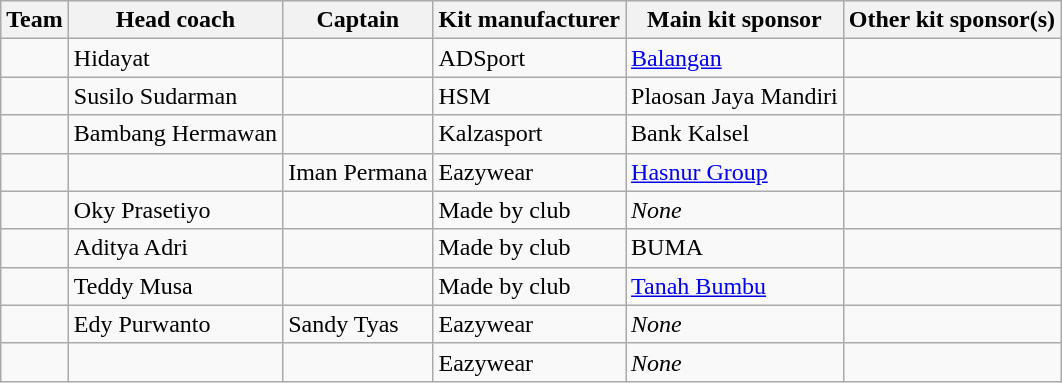<table class="wikitable">
<tr>
<th>Team</th>
<th>Head coach</th>
<th>Captain</th>
<th class="nowrap">Kit manufacturer</th>
<th>Main kit sponsor</th>
<th>Other kit sponsor(s)</th>
</tr>
<tr>
<td></td>
<td> Hidayat</td>
<td></td>
<td> ADSport</td>
<td><a href='#'>Balangan</a></td>
<td></td>
</tr>
<tr>
<td></td>
<td> Susilo Sudarman</td>
<td></td>
<td> HSM</td>
<td>Plaosan Jaya Mandiri</td>
<td></td>
</tr>
<tr>
<td></td>
<td> Bambang Hermawan</td>
<td></td>
<td> Kalzasport</td>
<td>Bank Kalsel</td>
<td></td>
</tr>
<tr>
<td></td>
<td></td>
<td> Iman Permana</td>
<td> Eazywear</td>
<td><a href='#'>Hasnur Group</a></td>
<td></td>
</tr>
<tr>
<td></td>
<td> Oky Prasetiyo</td>
<td></td>
<td> Made by club</td>
<td><em>None</em></td>
<td></td>
</tr>
<tr>
<td></td>
<td> Aditya Adri</td>
<td></td>
<td> Made by club</td>
<td>BUMA</td>
<td></td>
</tr>
<tr>
<td></td>
<td> Teddy Musa</td>
<td></td>
<td> Made by club</td>
<td><a href='#'>Tanah Bumbu</a></td>
<td></td>
</tr>
<tr>
<td></td>
<td> Edy Purwanto</td>
<td> Sandy Tyas</td>
<td> Eazywear</td>
<td><em>None</em></td>
<td></td>
</tr>
<tr>
<td></td>
<td></td>
<td></td>
<td> Eazywear</td>
<td><em>None</em></td>
<td></td>
</tr>
</table>
